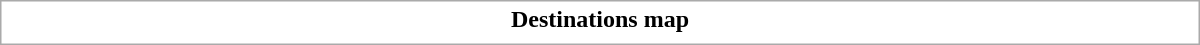<table class="collapsible collapsed" style="border:1px #aaa solid; width:50em; margin:0.2em auto">
<tr>
<th>Destinations map</th>
</tr>
<tr>
<td></td>
</tr>
</table>
